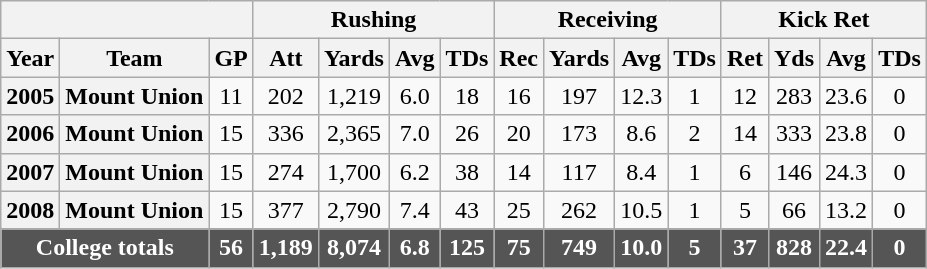<table class="wikitable" style="text-align:center;">
<tr>
<th colspan=3></th>
<th colspan=4>Rushing</th>
<th colspan=4>Receiving</th>
<th colspan=4>Kick Ret</th>
</tr>
<tr>
<th>Year</th>
<th>Team</th>
<th>GP</th>
<th>Att</th>
<th>Yards</th>
<th>Avg</th>
<th>TDs</th>
<th>Rec</th>
<th>Yards</th>
<th>Avg</th>
<th>TDs</th>
<th>Ret</th>
<th>Yds</th>
<th>Avg</th>
<th>TDs</th>
</tr>
<tr>
<th>2005</th>
<th>Mount Union</th>
<td>11</td>
<td>202</td>
<td>1,219</td>
<td>6.0</td>
<td>18</td>
<td>16</td>
<td>197</td>
<td>12.3</td>
<td>1</td>
<td>12</td>
<td>283</td>
<td>23.6</td>
<td>0</td>
</tr>
<tr>
<th>2006</th>
<th>Mount Union</th>
<td>15</td>
<td>336</td>
<td>2,365</td>
<td>7.0</td>
<td>26</td>
<td>20</td>
<td>173</td>
<td>8.6</td>
<td>2</td>
<td>14</td>
<td>333</td>
<td>23.8</td>
<td>0</td>
</tr>
<tr>
<th>2007</th>
<th>Mount Union</th>
<td>15</td>
<td>274</td>
<td>1,700</td>
<td>6.2</td>
<td>38</td>
<td>14</td>
<td>117</td>
<td>8.4</td>
<td>1</td>
<td>6</td>
<td>146</td>
<td>24.3</td>
<td>0</td>
</tr>
<tr>
<th>2008</th>
<th>Mount Union</th>
<td>15</td>
<td>377</td>
<td>2,790</td>
<td>7.4</td>
<td>43</td>
<td>25</td>
<td>262</td>
<td>10.5</td>
<td>1</td>
<td>5</td>
<td>66</td>
<td>13.2</td>
<td>0</td>
</tr>
<tr style="background:#555; font-weight:bold; color:white;">
<td colspan=2>College totals</td>
<td>56</td>
<td>1,189</td>
<td>8,074</td>
<td>6.8</td>
<td>125</td>
<td>75</td>
<td>749</td>
<td>10.0</td>
<td>5</td>
<td>37</td>
<td>828</td>
<td>22.4</td>
<td>0</td>
</tr>
</table>
